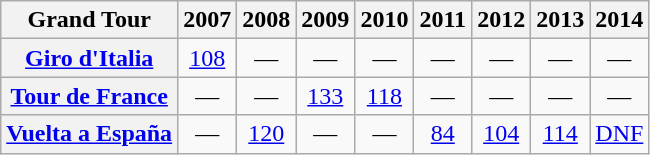<table class="wikitable plainrowheaders">
<tr>
<th>Grand Tour</th>
<th scope="col">2007</th>
<th scope="col">2008</th>
<th scope="col">2009</th>
<th scope="col">2010</th>
<th scope="col">2011</th>
<th scope="col">2012</th>
<th scope="col">2013</th>
<th scope="col">2014</th>
</tr>
<tr style="text-align:center;">
<th scope="row"> <a href='#'>Giro d'Italia</a></th>
<td style="text-align:center;"><a href='#'>108</a></td>
<td>—</td>
<td>—</td>
<td>—</td>
<td>—</td>
<td>—</td>
<td>—</td>
<td>—</td>
</tr>
<tr style="text-align:center;">
<th scope="row"> <a href='#'>Tour de France</a></th>
<td>—</td>
<td>—</td>
<td style="text-align:center;"><a href='#'>133</a></td>
<td style="text-align:center;"><a href='#'>118</a></td>
<td>—</td>
<td>—</td>
<td>—</td>
<td>—</td>
</tr>
<tr style="text-align:center;">
<th scope="row"> <a href='#'>Vuelta a España</a></th>
<td>—</td>
<td style="text-align:center;"><a href='#'>120</a></td>
<td>—</td>
<td>—</td>
<td style="text-align:center;"><a href='#'>84</a></td>
<td style="text-align:center;"><a href='#'>104</a></td>
<td style="text-align:center;"><a href='#'>114</a></td>
<td style="text-align:center;"><a href='#'>DNF</a></td>
</tr>
</table>
